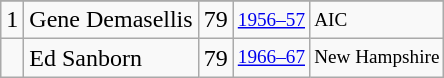<table class="wikitable">
<tr>
</tr>
<tr>
<td>1</td>
<td>Gene Demasellis</td>
<td>79</td>
<td style="font-size:80%;"><a href='#'>1956–57</a></td>
<td style="font-size:80%;">AIC</td>
</tr>
<tr>
<td></td>
<td>Ed Sanborn</td>
<td>79</td>
<td style="font-size:80%;"><a href='#'>1966–67</a></td>
<td style="font-size:80%;">New Hampshire</td>
</tr>
</table>
